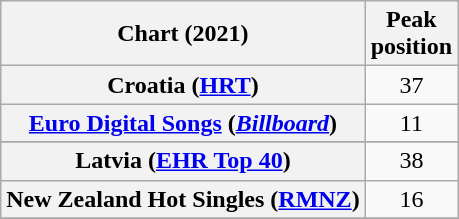<table class="wikitable sortable plainrowheaders" style="text-align:center">
<tr>
<th scope="col">Chart (2021)</th>
<th scope="col">Peak<br>position</th>
</tr>
<tr>
<th scope="row">Croatia (<a href='#'>HRT</a>)</th>
<td>37</td>
</tr>
<tr>
<th scope="row"><a href='#'>Euro Digital Songs</a> (<em><a href='#'>Billboard</a></em>)</th>
<td>11</td>
</tr>
<tr>
</tr>
<tr>
</tr>
<tr>
<th scope="row">Latvia (<a href='#'>EHR Top 40</a>)</th>
<td>38</td>
</tr>
<tr>
<th scope="row">New Zealand Hot Singles (<a href='#'>RMNZ</a>)</th>
<td>16</td>
</tr>
<tr>
</tr>
</table>
